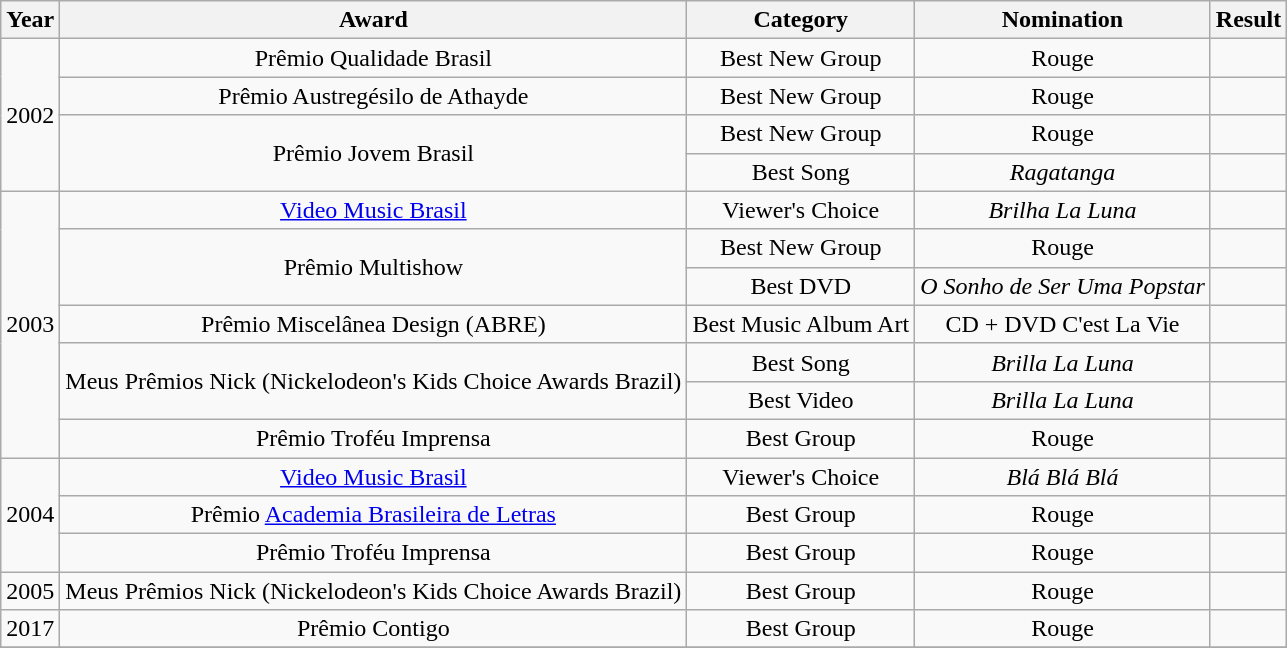<table class="wikitable" style="text-align:center;">
<tr>
<th>Year</th>
<th>Award</th>
<th>Category</th>
<th>Nomination</th>
<th>Result</th>
</tr>
<tr>
<td rowspan="4">2002</td>
<td>Prêmio Qualidade Brasil</td>
<td>Best New Group</td>
<td>Rouge</td>
<td></td>
</tr>
<tr>
<td>Prêmio Austregésilo de Athayde</td>
<td>Best New Group</td>
<td>Rouge</td>
<td></td>
</tr>
<tr>
<td rowspan="2">Prêmio Jovem Brasil</td>
<td>Best New Group</td>
<td>Rouge</td>
<td></td>
</tr>
<tr>
<td>Best Song</td>
<td><em>Ragatanga</em></td>
<td></td>
</tr>
<tr>
<td rowspan="7">2003</td>
<td><a href='#'>Video Music Brasil</a></td>
<td>Viewer's Choice</td>
<td><em>Brilha La Luna</em></td>
<td></td>
</tr>
<tr>
<td rowspan="2">Prêmio Multishow</td>
<td>Best New Group</td>
<td>Rouge</td>
<td></td>
</tr>
<tr>
<td>Best DVD</td>
<td><em>O Sonho de Ser Uma Popstar</em></td>
<td></td>
</tr>
<tr>
<td>Prêmio Miscelânea Design (ABRE)</td>
<td>Best Music Album Art</td>
<td>CD + DVD C'est La Vie</td>
<td></td>
</tr>
<tr>
<td rowspan="2">Meus Prêmios Nick (Nickelodeon's Kids Choice Awards Brazil)</td>
<td>Best Song</td>
<td><em>Brilla La Luna</em></td>
<td></td>
</tr>
<tr>
<td>Best Video</td>
<td><em>Brilla La Luna</em></td>
<td></td>
</tr>
<tr>
<td>Prêmio Troféu Imprensa</td>
<td>Best Group</td>
<td>Rouge</td>
<td></td>
</tr>
<tr>
<td rowspan="3">2004</td>
<td><a href='#'>Video Music Brasil</a></td>
<td>Viewer's Choice</td>
<td><em>Blá Blá Blá</em></td>
<td></td>
</tr>
<tr>
<td>Prêmio <a href='#'>Academia Brasileira de Letras</a></td>
<td>Best Group</td>
<td>Rouge</td>
<td></td>
</tr>
<tr>
<td>Prêmio Troféu Imprensa</td>
<td>Best Group</td>
<td>Rouge</td>
<td></td>
</tr>
<tr>
<td>2005</td>
<td>Meus Prêmios Nick (Nickelodeon's Kids Choice Awards Brazil)</td>
<td>Best Group</td>
<td>Rouge</td>
<td></td>
</tr>
<tr>
<td>2017</td>
<td>Prêmio Contigo</td>
<td>Best Group</td>
<td>Rouge</td>
<td></td>
</tr>
<tr>
</tr>
</table>
